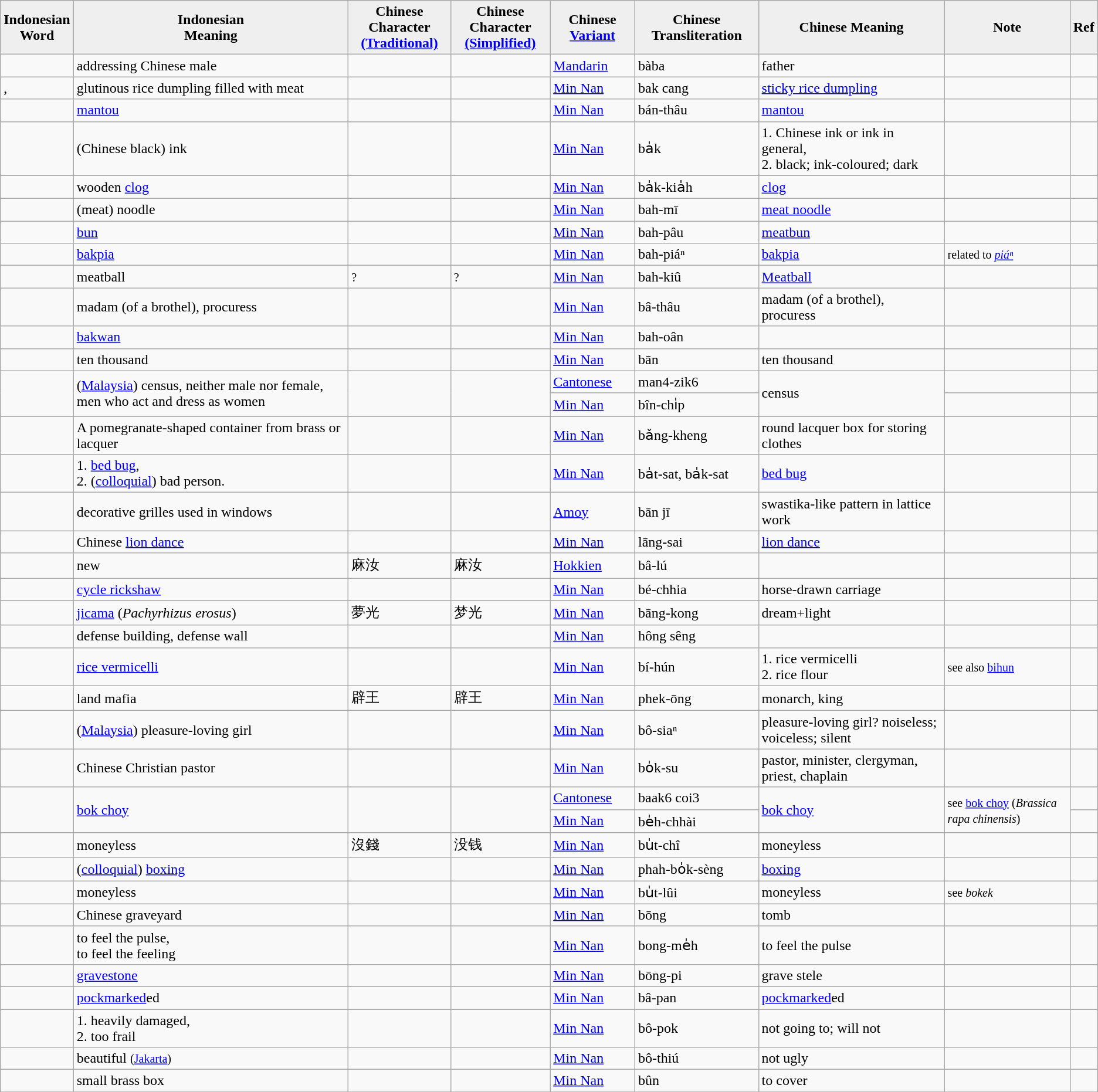<table class="wikitable">
<tr>
<th style="background:#efefef;">Indonesian <br>Word</th>
<th style="background:#efefef;">Indonesian <br>Meaning</th>
<th style="background:#efefef;">Chinese Character <br><a href='#'>(Traditional)</a></th>
<th style="background:#efefef;">Chinese Character <br><a href='#'>(Simplified)</a></th>
<th style="background:#efefef;">Chinese <a href='#'>Variant</a></th>
<th style="background:#efefef;">Chinese Transliteration</th>
<th style="background:#efefef;">Chinese Meaning</th>
<th style="background:#efefef;">Note</th>
<th style="background:#efefef;">Ref</th>
</tr>
<tr>
<td></td>
<td>addressing Chinese male</td>
<td></td>
<td></td>
<td><a href='#'>Mandarin</a></td>
<td>bàba</td>
<td>father</td>
<td></td>
<td></td>
</tr>
<tr>
<td>, <em></em></td>
<td>glutinous rice dumpling filled with meat</td>
<td></td>
<td></td>
<td><a href='#'>Min Nan</a></td>
<td>bak cang</td>
<td><a href='#'>sticky rice dumpling</a></td>
<td></td>
<td></td>
</tr>
<tr>
<td></td>
<td><a href='#'>mantou</a></td>
<td></td>
<td></td>
<td><a href='#'>Min Nan</a></td>
<td>bán-thâu</td>
<td><a href='#'>mantou</a></td>
<td></td>
<td></td>
</tr>
<tr>
<td></td>
<td>(Chinese black) ink</td>
<td></td>
<td></td>
<td><a href='#'>Min Nan</a></td>
<td>ba̍k</td>
<td>1. Chinese ink or ink in general, <br>2. black; ink-coloured; dark</td>
<td></td>
<td></td>
</tr>
<tr>
<td></td>
<td>wooden <a href='#'>clog</a></td>
<td></td>
<td></td>
<td><a href='#'>Min Nan</a></td>
<td>ba̍k-kia̍h</td>
<td><a href='#'>clog</a></td>
<td></td>
<td></td>
</tr>
<tr>
<td></td>
<td>(meat) noodle</td>
<td></td>
<td></td>
<td><a href='#'>Min Nan</a></td>
<td>bah-mī</td>
<td><a href='#'>meat noodle</a></td>
<td></td>
<td></td>
</tr>
<tr>
<td></td>
<td><a href='#'>bun</a></td>
<td></td>
<td></td>
<td><a href='#'>Min Nan</a></td>
<td>bah-pâu</td>
<td><a href='#'>meatbun</a></td>
<td></td>
<td></td>
</tr>
<tr>
<td></td>
<td><a href='#'>bakpia</a></td>
<td></td>
<td></td>
<td><a href='#'>Min Nan</a></td>
<td>bah-piáⁿ</td>
<td><a href='#'>bakpia</a></td>
<td><small>related to <a href='#'><em>piáⁿ</em></a></small></td>
<td></td>
</tr>
<tr>
<td></td>
<td>meatball</td>
<td><small>?</small></td>
<td><small>?</small></td>
<td><a href='#'>Min Nan</a></td>
<td>bah-kiû</td>
<td><a href='#'>Meatball</a></td>
<td></td>
<td></td>
</tr>
<tr>
<td></td>
<td>madam (of a brothel), procuress</td>
<td></td>
<td></td>
<td><a href='#'>Min Nan</a></td>
<td>bâ-thâu</td>
<td>madam (of a brothel), procuress</td>
<td></td>
<td></td>
</tr>
<tr>
<td></td>
<td><a href='#'>bakwan</a></td>
<td></td>
<td></td>
<td><a href='#'>Min Nan</a></td>
<td>bah-oân</td>
<td></td>
<td></td>
<td></td>
</tr>
<tr>
<td></td>
<td>ten thousand</td>
<td></td>
<td></td>
<td><a href='#'>Min Nan</a></td>
<td>bān</td>
<td>ten thousand</td>
<td></td>
<td></td>
</tr>
<tr>
<td rowspan="2"></td>
<td rowspan="2">(<a href='#'>Malaysia</a>) census, neither male nor female, men who act and dress as women</td>
<td rowspan="2"></td>
<td rowspan="2"></td>
<td><a href='#'>Cantonese</a></td>
<td>man4-zik6</td>
<td rowspan="2">census</td>
<td></td>
<td></td>
</tr>
<tr>
<td><a href='#'>Min Nan</a></td>
<td>bîn-chi̍p</td>
<td></td>
<td></td>
</tr>
<tr>
<td></td>
<td>A pomegranate-shaped container from brass or lacquer</td>
<td></td>
<td></td>
<td><a href='#'>Min Nan</a></td>
<td>bǎng-kheng</td>
<td>round lacquer box for storing clothes</td>
<td></td>
<td></td>
</tr>
<tr>
<td></td>
<td>1. <a href='#'>bed bug</a>, <br>2. (<a href='#'>colloquial</a>) bad person.</td>
<td></td>
<td></td>
<td><a href='#'>Min Nan</a></td>
<td>ba̍t-sat, ba̍k-sat</td>
<td><a href='#'>bed bug</a></td>
<td></td>
<td></td>
</tr>
<tr>
<td></td>
<td>decorative grilles used in windows</td>
<td></td>
<td></td>
<td><a href='#'>Amoy</a></td>
<td>bān jī</td>
<td>swastika-like pattern in lattice work</td>
<td></td>
<td></td>
</tr>
<tr>
<td></td>
<td>Chinese <a href='#'>lion dance</a></td>
<td></td>
<td></td>
<td><a href='#'>Min Nan</a></td>
<td>lāng-sai</td>
<td><a href='#'>lion dance</a></td>
<td></td>
<td></td>
</tr>
<tr>
<td></td>
<td>new</td>
<td>麻汝</td>
<td>麻汝</td>
<td><a href='#'>Hokkien</a></td>
<td>bâ-lú</td>
<td></td>
<td></td>
<td></td>
</tr>
<tr>
<td></td>
<td><a href='#'>cycle rickshaw</a></td>
<td></td>
<td></td>
<td><a href='#'>Min Nan</a></td>
<td>bé-chhia</td>
<td>horse-drawn carriage</td>
<td></td>
<td></td>
</tr>
<tr>
<td></td>
<td><a href='#'>jicama</a> (<em>Pachyrhizus erosus</em>)</td>
<td>夢光</td>
<td>梦光</td>
<td><a href='#'>Min Nan</a></td>
<td>bāng-kong</td>
<td>dream+light</td>
<td></td>
<td></td>
</tr>
<tr>
<td></td>
<td>defense building, defense wall</td>
<td></td>
<td></td>
<td><a href='#'>Min Nan</a></td>
<td>hông sêng</td>
<td></td>
<td></td>
<td></td>
</tr>
<tr>
<td></td>
<td><a href='#'>rice vermicelli</a></td>
<td></td>
<td></td>
<td><a href='#'>Min Nan</a></td>
<td>bí-hún</td>
<td>1. rice vermicelli<br> 2. rice flour</td>
<td><small>see also <a href='#'>bihun</a></small></td>
<td></td>
</tr>
<tr>
<td></td>
<td>land mafia</td>
<td>辟王</td>
<td>辟王</td>
<td><a href='#'>Min Nan</a></td>
<td>phek-ōng</td>
<td>monarch, king</td>
<td></td>
<td></td>
</tr>
<tr>
<td></td>
<td>(<a href='#'>Malaysia</a>) pleasure-loving girl</td>
<td></td>
<td></td>
<td><a href='#'>Min Nan</a></td>
<td>bô-siaⁿ</td>
<td>pleasure-loving girl? noiseless; voiceless; silent</td>
<td></td>
<td></td>
</tr>
<tr>
<td></td>
<td>Chinese Christian pastor</td>
<td></td>
<td></td>
<td><a href='#'>Min Nan</a></td>
<td>bo̍k-su</td>
<td>pastor, minister, clergyman, priest, chaplain</td>
<td></td>
<td></td>
</tr>
<tr>
<td rowspan="2"></td>
<td rowspan="2"><a href='#'>bok choy</a></td>
<td rowspan="2"></td>
<td rowspan="2"></td>
<td><a href='#'>Cantonese</a></td>
<td>baak6 coi3</td>
<td rowspan="2"><a href='#'>bok choy</a></td>
<td rowspan="2"><small>see <a href='#'>bok choy</a> (<em>Brassica rapa chinensis</em>)</small></td>
<td></td>
</tr>
<tr>
<td><a href='#'>Min Nan</a></td>
<td>be̍h-chhài</td>
<td></td>
</tr>
<tr>
<td></td>
<td>moneyless</td>
<td>沒錢</td>
<td>没钱</td>
<td><a href='#'>Min Nan</a></td>
<td>bu̍t-chî</td>
<td>moneyless</td>
<td></td>
<td></td>
</tr>
<tr>
<td></td>
<td>(<a href='#'>colloquial</a>) <a href='#'>boxing</a></td>
<td></td>
<td></td>
<td><a href='#'>Min Nan</a></td>
<td>phah-bo̍k-sèng</td>
<td><a href='#'>boxing</a></td>
<td></td>
<td></td>
</tr>
<tr>
<td></td>
<td>moneyless</td>
<td></td>
<td></td>
<td><a href='#'>Min Nan</a></td>
<td>bu̍t-lûi</td>
<td>moneyless</td>
<td><small>see <em>bokek</em></small></td>
<td></td>
</tr>
<tr>
<td></td>
<td>Chinese graveyard</td>
<td></td>
<td></td>
<td><a href='#'>Min Nan</a></td>
<td>bōng</td>
<td>tomb</td>
<td></td>
<td></td>
</tr>
<tr>
<td></td>
<td>to feel the pulse, <br>to feel the feeling</td>
<td></td>
<td></td>
<td><a href='#'>Min Nan</a></td>
<td>bong-me̍h</td>
<td>to feel the pulse</td>
<td></td>
<td></td>
</tr>
<tr>
<td></td>
<td><a href='#'>gravestone</a></td>
<td></td>
<td></td>
<td><a href='#'>Min Nan</a></td>
<td>bōng-pi</td>
<td>grave stele</td>
<td></td>
<td></td>
</tr>
<tr>
<td></td>
<td><a href='#'>pockmarked</a>ed</td>
<td></td>
<td></td>
<td><a href='#'>Min Nan</a></td>
<td>bâ-pan</td>
<td><a href='#'>pockmarked</a>ed</td>
<td></td>
<td></td>
</tr>
<tr>
<td></td>
<td>1. heavily damaged, <br>2. too frail</td>
<td></td>
<td></td>
<td><a href='#'>Min Nan</a></td>
<td>bô-pok</td>
<td>not going to; will not</td>
<td></td>
<td></td>
</tr>
<tr>
<td></td>
<td>beautiful <small>(<a href='#'>Jakarta</a>)</small></td>
<td></td>
<td></td>
<td><a href='#'>Min Nan</a></td>
<td>bô-thiú</td>
<td>not ugly</td>
<td></td>
<td></td>
</tr>
<tr>
<td></td>
<td>small brass box</td>
<td></td>
<td></td>
<td><a href='#'>Min Nan</a></td>
<td>bûn</td>
<td>to cover</td>
<td></td>
<td></td>
</tr>
<tr>
</tr>
</table>
